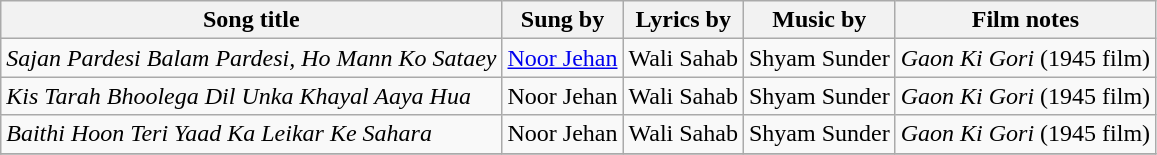<table class = "wikitable">
<tr>
<th>Song title</th>
<th>Sung by</th>
<th>Lyrics by</th>
<th>Music by</th>
<th>Film notes</th>
</tr>
<tr>
<td><em>Sajan Pardesi Balam Pardesi, Ho Mann Ko Sataey</em></td>
<td><a href='#'>Noor Jehan</a></td>
<td>Wali Sahab</td>
<td>Shyam Sunder</td>
<td><em>Gaon Ki Gori</em> (1945 film)</td>
</tr>
<tr>
<td><em>Kis Tarah Bhoolega Dil Unka Khayal Aaya Hua</em></td>
<td>Noor Jehan</td>
<td>Wali Sahab</td>
<td>Shyam Sunder</td>
<td><em>Gaon Ki Gori</em> (1945 film)</td>
</tr>
<tr>
<td><em>Baithi Hoon Teri Yaad Ka Leikar Ke Sahara</em></td>
<td>Noor Jehan</td>
<td>Wali Sahab</td>
<td>Shyam Sunder</td>
<td><em>Gaon Ki Gori</em> (1945 film)</td>
</tr>
<tr>
</tr>
</table>
